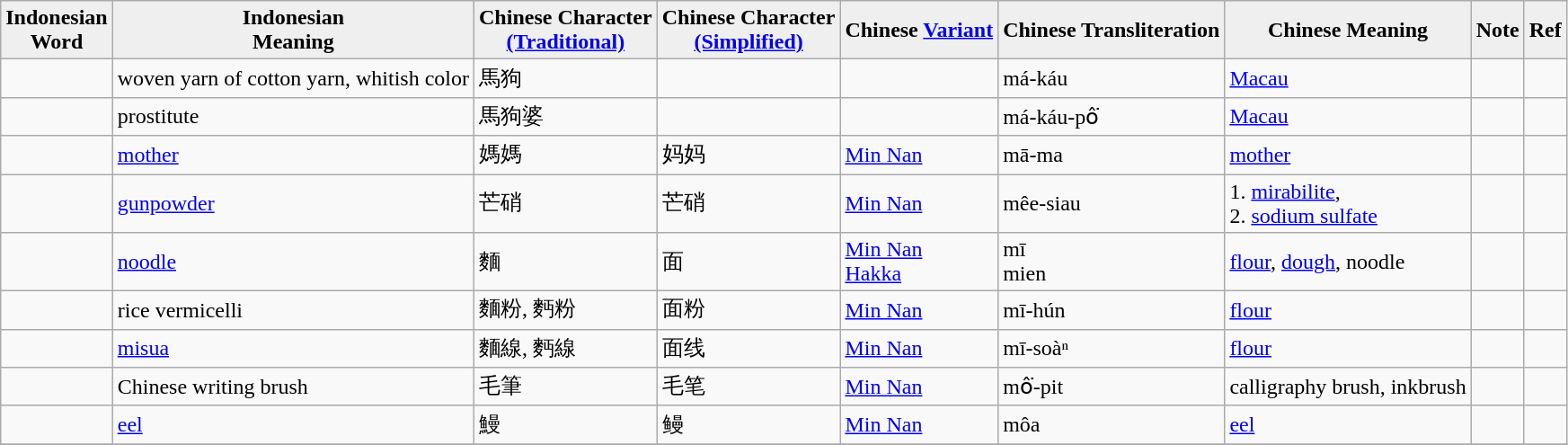<table class="wikitable">
<tr>
<th style="background:#efefef;">Indonesian <br>Word</th>
<th style="background:#efefef;">Indonesian <br>Meaning</th>
<th style="background:#efefef;">Chinese Character <br><a href='#'>(Traditional)</a></th>
<th style="background:#efefef;">Chinese Character <br><a href='#'>(Simplified)</a></th>
<th style="background:#efefef;">Chinese <a href='#'>Variant</a></th>
<th style="background:#efefef;">Chinese Transliteration</th>
<th style="background:#efefef;">Chinese Meaning</th>
<th style="background:#efefef;">Note</th>
<th style="background:#efefef;">Ref</th>
</tr>
<tr>
<td></td>
<td>woven yarn of cotton yarn, whitish color</td>
<td>馬狗</td>
<td></td>
<td></td>
<td>má-káu</td>
<td><a href='#'>Macau</a></td>
<td></td>
<td></td>
</tr>
<tr>
<td></td>
<td>prostitute</td>
<td>馬狗婆</td>
<td></td>
<td></td>
<td>má-káu-pô͘</td>
<td><a href='#'>Macau</a></td>
<td></td>
<td></td>
</tr>
<tr>
<td></td>
<td><a href='#'>mother</a></td>
<td>媽媽</td>
<td>妈妈</td>
<td><a href='#'>Min Nan</a></td>
<td>mā-ma</td>
<td><a href='#'>mother</a></td>
<td></td>
<td></td>
</tr>
<tr>
<td></td>
<td><a href='#'>gunpowder</a></td>
<td>芒硝</td>
<td>芒硝</td>
<td><a href='#'>Min Nan</a></td>
<td>mêe-siau</td>
<td>1. <a href='#'>mirabilite</a>, <br>2. <a href='#'>sodium sulfate</a></td>
<td></td>
<td></td>
</tr>
<tr>
<td></td>
<td><a href='#'>noodle</a></td>
<td>麵</td>
<td>面</td>
<td><a href='#'>Min Nan</a><br><a href='#'>Hakka</a></td>
<td>mī<br>mien</td>
<td><a href='#'>flour</a>, <a href='#'>dough</a>, noodle</td>
<td></td>
<td></td>
</tr>
<tr>
<td></td>
<td>rice vermicelli</td>
<td>麵粉, 麪粉</td>
<td>面粉</td>
<td><a href='#'>Min Nan</a></td>
<td>mī-hún</td>
<td><a href='#'>flour</a></td>
<td></td>
<td></td>
</tr>
<tr>
<td></td>
<td><a href='#'>misua</a></td>
<td>麵線, 麪線</td>
<td>面线</td>
<td><a href='#'>Min Nan</a></td>
<td>mī-soàⁿ</td>
<td><a href='#'>flour</a></td>
<td></td>
<td></td>
</tr>
<tr>
<td></td>
<td>Chinese writing brush</td>
<td>毛筆</td>
<td>毛笔</td>
<td><a href='#'>Min Nan</a></td>
<td>mô͘-pit</td>
<td>calligraphy brush, inkbrush</td>
<td></td>
<td></td>
</tr>
<tr>
<td></td>
<td><a href='#'>eel</a></td>
<td>鰻</td>
<td>鳗</td>
<td><a href='#'>Min Nan</a></td>
<td>môa</td>
<td><a href='#'>eel</a></td>
<td></td>
<td></td>
</tr>
<tr>
</tr>
</table>
